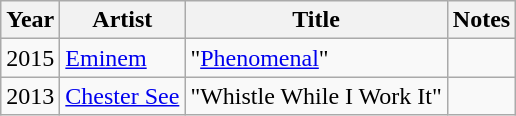<table class="wikitable sortable">
<tr>
<th>Year</th>
<th>Artist</th>
<th>Title</th>
<th>Notes</th>
</tr>
<tr>
<td>2015</td>
<td><a href='#'>Eminem</a></td>
<td>"<a href='#'>Phenomenal</a>"</td>
<td></td>
</tr>
<tr>
<td>2013</td>
<td><a href='#'>Chester See</a></td>
<td>"Whistle While I Work It"</td>
<td></td>
</tr>
</table>
